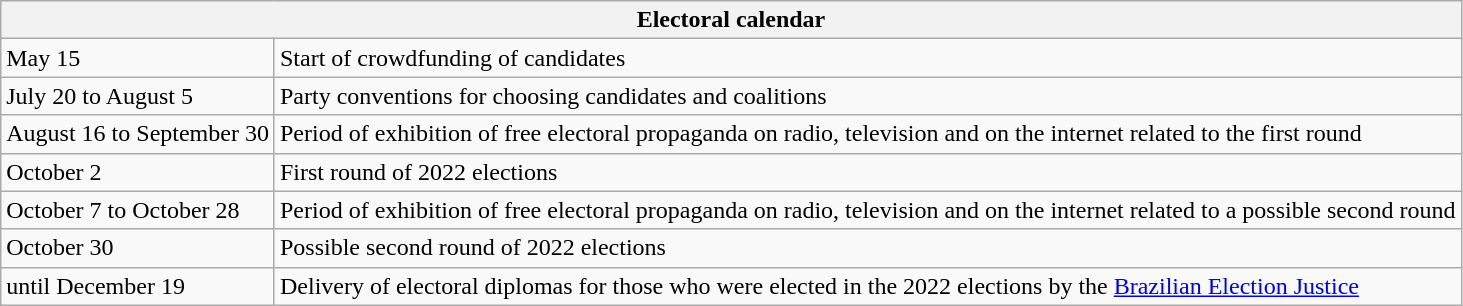<table class="wikitable">
<tr>
<th colspan="2">Electoral calendar</th>
</tr>
<tr>
<td>May 15</td>
<td>Start of crowdfunding of candidates</td>
</tr>
<tr>
<td>July 20 to August 5</td>
<td>Party conventions for choosing candidates and coalitions</td>
</tr>
<tr>
<td>August 16 to September 30</td>
<td>Period of exhibition of free electoral propaganda on radio, television and on the internet related to the first round</td>
</tr>
<tr>
<td>October 2</td>
<td>First round of 2022 elections</td>
</tr>
<tr>
<td>October 7 to October 28</td>
<td>Period of exhibition of free electoral propaganda on radio, television and on the internet related to a possible second round</td>
</tr>
<tr>
<td>October 30</td>
<td>Possible second round of 2022 elections</td>
</tr>
<tr>
<td>until December 19</td>
<td>Delivery of electoral diplomas for those who were elected in the 2022 elections by the <a href='#'>Brazilian Election Justice</a></td>
</tr>
</table>
